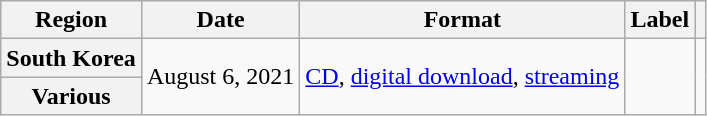<table class="wikitable plainrowheaders">
<tr>
<th>Region</th>
<th>Date</th>
<th>Format</th>
<th>Label</th>
<th></th>
</tr>
<tr>
<th scope="row">South Korea</th>
<td rowspan="2">August 6, 2021</td>
<td rowspan="2"><a href='#'>CD</a>, <a href='#'>digital download</a>, <a href='#'>streaming</a></td>
<td rowspan="2"></td>
<td rowspan="2"></td>
</tr>
<tr>
<th scope="row">Various</th>
</tr>
</table>
